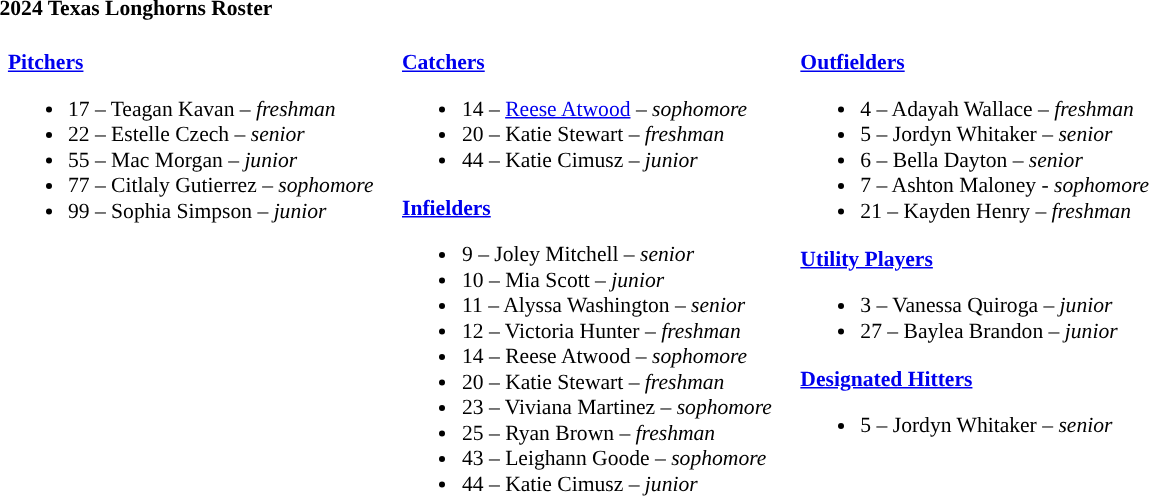<table class="toccolours" style="border-collapse:collapse; font-size:90%;">
<tr>
<td colspan="7"><strong>2024 Texas Longhorns Roster</strong></td>
</tr>
<tr>
<td width="03"> </td>
<td valign="top"><br><strong><a href='#'>Pitchers</a></strong><ul><li>17 – Teagan Kavan – <em>freshman</em> </li><li>22 – Estelle Czech – <em>senior</em> </li><li>55 – Mac Morgan – <em>junior</em> </li><li>77 – Citlaly Gutierrez – <em>sophomore</em> </li><li>99 – Sophia Simpson – <em>junior</em> </li></ul></td>
<td width="15"> </td>
<td valign="top"><br><strong><a href='#'>Catchers</a></strong><ul><li>14 – <a href='#'>Reese Atwood</a> – <em>sophomore</em> </li><li>20 – Katie Stewart – <em>freshman</em> </li><li>44 – Katie Cimusz  – <em>junior</em> </li></ul><strong><a href='#'>Infielders</a></strong><ul><li>9 – Joley Mitchell – <em>senior</em> </li><li>10 – Mia Scott – <em>junior</em> </li><li>11 – Alyssa Washington – <em>senior</em> </li><li>12 – Victoria Hunter – <em>freshman</em> </li><li>14 – Reese Atwood – <em>sophomore</em> </li><li>20 – Katie Stewart – <em>freshman</em> </li><li>23 – Viviana Martinez – <em>sophomore</em> </li><li>25 – Ryan Brown – <em>freshman</em> </li><li>43 – Leighann Goode – <em>sophomore</em> </li><li>44 – Katie Cimusz  – <em>junior</em> </li></ul></td>
<td width="15"> </td>
<td valign="top"><br><strong><a href='#'>Outfielders</a></strong><ul><li>4 – Adayah Wallace – <em>freshman</em> </li><li>5 – Jordyn Whitaker – <em>senior</em> </li><li>6 – Bella Dayton – <em>senior</em> </li><li>7 – Ashton Maloney - <em> sophomore</em> </li><li>21 – Kayden Henry – <em>freshman</em> </li></ul><strong><a href='#'>Utility Players</a></strong><ul><li>3 – Vanessa Quiroga – <em>junior</em> </li><li>27 – Baylea Brandon – <em>junior</em> </li></ul><strong><a href='#'>Designated Hitters</a></strong><ul><li>5 – Jordyn Whitaker – <em>senior</em> </li></ul></td>
<td width="25"> </td>
</tr>
</table>
